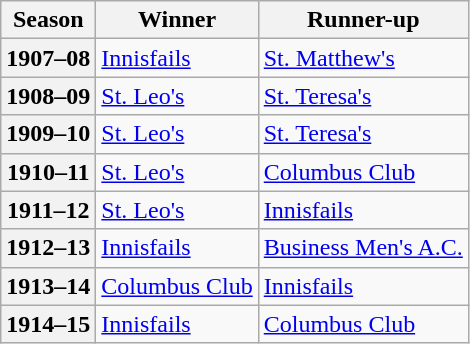<table class="wikitable plainrowheaders sortable">
<tr>
<th scope=col>Season</th>
<th scope=col>Winner</th>
<th scope=col>Runner-up</th>
</tr>
<tr>
<th scope=row>1907–08</th>
<td><a href='#'>Innisfails</a></td>
<td><a href='#'>St. Matthew's</a></td>
</tr>
<tr>
<th scope=row>1908–09</th>
<td><a href='#'>St. Leo's</a></td>
<td><a href='#'>St. Teresa's</a></td>
</tr>
<tr>
<th scope=row>1909–10</th>
<td><a href='#'>St. Leo's</a></td>
<td><a href='#'>St. Teresa's</a></td>
</tr>
<tr>
<th scope=row>1910–11</th>
<td><a href='#'>St. Leo's</a></td>
<td><a href='#'>Columbus Club</a></td>
</tr>
<tr>
<th scope=row>1911–12</th>
<td><a href='#'>St. Leo's</a></td>
<td><a href='#'>Innisfails</a></td>
</tr>
<tr>
<th scope=row>1912–13</th>
<td><a href='#'>Innisfails</a></td>
<td><a href='#'>Business Men's A.C.</a></td>
</tr>
<tr>
<th scope=row>1913–14</th>
<td><a href='#'>Columbus Club</a></td>
<td><a href='#'>Innisfails</a></td>
</tr>
<tr>
<th scope=row>1914–15</th>
<td><a href='#'>Innisfails</a></td>
<td><a href='#'>Columbus Club</a></td>
</tr>
</table>
